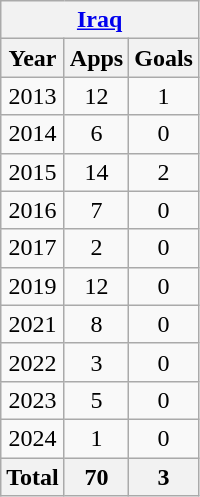<table class="wikitable" style="text-align:center">
<tr>
<th colspan=3><a href='#'>Iraq</a></th>
</tr>
<tr>
<th>Year</th>
<th>Apps</th>
<th>Goals</th>
</tr>
<tr>
<td>2013</td>
<td>12</td>
<td>1</td>
</tr>
<tr>
<td>2014</td>
<td>6</td>
<td>0</td>
</tr>
<tr>
<td>2015</td>
<td>14</td>
<td>2</td>
</tr>
<tr>
<td>2016</td>
<td>7</td>
<td>0</td>
</tr>
<tr>
<td>2017</td>
<td>2</td>
<td>0</td>
</tr>
<tr>
<td>2019</td>
<td>12</td>
<td>0</td>
</tr>
<tr>
<td>2021</td>
<td>8</td>
<td>0</td>
</tr>
<tr>
<td>2022</td>
<td>3</td>
<td>0</td>
</tr>
<tr>
<td>2023</td>
<td>5</td>
<td>0</td>
</tr>
<tr>
<td>2024</td>
<td>1</td>
<td>0</td>
</tr>
<tr>
<th>Total</th>
<th>70</th>
<th>3</th>
</tr>
</table>
